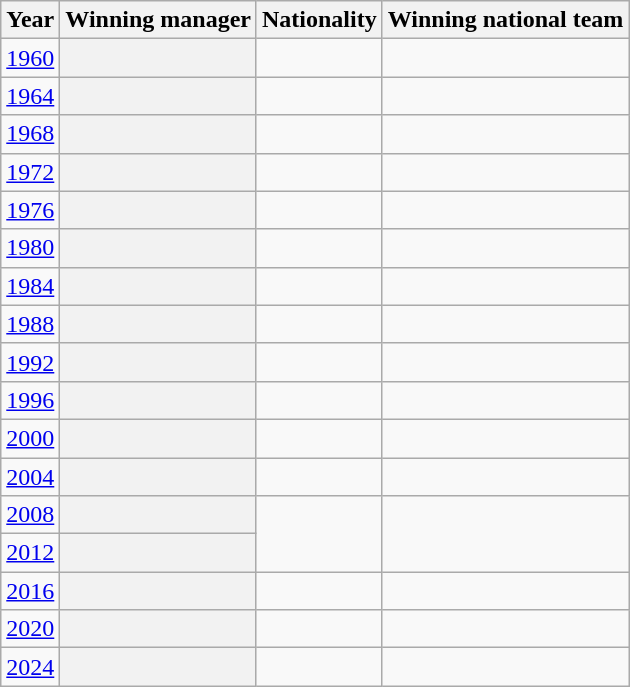<table class="sortable wikitable plainrowheaders">
<tr>
<th scope="col">Year</th>
<th scope="col">Winning manager</th>
<th scope="col">Nationality</th>
<th scope="col">Winning national team</th>
</tr>
<tr>
<td style="text-align: center;"><a href='#'>1960</a></td>
<th scope="row"></th>
<td></td>
<td></td>
</tr>
<tr>
<td style="text-align: center;"><a href='#'>1964</a></td>
<th scope="row"></th>
<td></td>
<td></td>
</tr>
<tr>
<td style="text-align: center;"><a href='#'>1968</a></td>
<th scope="row"></th>
<td></td>
<td></td>
</tr>
<tr>
<td style="text-align: center;"><a href='#'>1972</a></td>
<th scope="row"></th>
<td></td>
<td></td>
</tr>
<tr>
<td style="text-align: center;"><a href='#'>1976</a></td>
<th scope="row"></th>
<td></td>
<td></td>
</tr>
<tr>
<td style="text-align: center;"><a href='#'>1980</a></td>
<th scope="row"></th>
<td></td>
<td></td>
</tr>
<tr>
<td style="text-align: center;"><a href='#'>1984</a></td>
<th scope="row"></th>
<td></td>
<td></td>
</tr>
<tr>
<td style="text-align: center;"><a href='#'>1988</a></td>
<th scope="row"></th>
<td></td>
<td></td>
</tr>
<tr>
<td style="text-align: center;"><a href='#'>1992</a></td>
<th scope="row"></th>
<td></td>
<td></td>
</tr>
<tr>
<td style="text-align: center;"><a href='#'>1996</a></td>
<th scope="row"></th>
<td></td>
<td></td>
</tr>
<tr>
<td style="text-align: center;"><a href='#'>2000</a></td>
<th scope="row"></th>
<td></td>
<td></td>
</tr>
<tr>
<td style="text-align: center;"><a href='#'>2004</a></td>
<th scope="row"></th>
<td></td>
<td></td>
</tr>
<tr>
<td style="text-align: center;"><a href='#'>2008</a></td>
<th scope="row"></th>
<td rowspan="2"></td>
<td rowspan="2"></td>
</tr>
<tr>
<td style="text-align: center;"><a href='#'>2012</a></td>
<th scope="row"></th>
</tr>
<tr>
<td style="text-align: center;"><a href='#'>2016</a></td>
<th scope="row"></th>
<td></td>
<td></td>
</tr>
<tr>
<td style="text-align: center;"><a href='#'>2020</a></td>
<th scope="row"></th>
<td></td>
<td></td>
</tr>
<tr>
<td style="text-align: center;"><a href='#'>2024</a></td>
<th scope="row"></th>
<td></td>
<td></td>
</tr>
</table>
